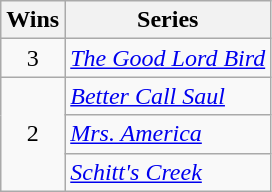<table class="wikitable">
<tr>
<th>Wins</th>
<th>Series</th>
</tr>
<tr>
<td style="text-align:center">3</td>
<td><em><a href='#'>The Good Lord Bird</a></em></td>
</tr>
<tr>
<td rowspan="3" style="text-align:center">2</td>
<td><em><a href='#'>Better Call Saul</a></em></td>
</tr>
<tr>
<td><em><a href='#'>Mrs. America</a></em></td>
</tr>
<tr>
<td><em><a href='#'>Schitt's Creek</a></em></td>
</tr>
</table>
